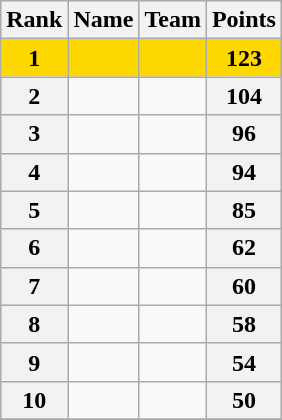<table class="wikitable">
<tr style="background:#ccccff;">
<th>Rank</th>
<th>Name</th>
<th>Team</th>
<th>Points</th>
</tr>
<tr bgcolor=gold>
<td align=center><strong>1</strong></td>
<td></td>
<td></td>
<td align=center><strong>123</strong></td>
</tr>
<tr>
<th>2</th>
<td></td>
<td></td>
<th>104</th>
</tr>
<tr>
<th>3</th>
<td></td>
<td></td>
<th>96</th>
</tr>
<tr>
<th>4</th>
<td></td>
<td></td>
<th>94</th>
</tr>
<tr>
<th>5</th>
<td></td>
<td></td>
<th>85</th>
</tr>
<tr>
<th>6</th>
<td></td>
<td></td>
<th>62</th>
</tr>
<tr>
<th>7</th>
<td></td>
<td></td>
<th>60</th>
</tr>
<tr>
<th>8</th>
<td></td>
<td></td>
<th>58</th>
</tr>
<tr>
<th>9</th>
<td></td>
<td></td>
<th>54</th>
</tr>
<tr>
<th>10</th>
<td></td>
<td></td>
<th>50</th>
</tr>
<tr>
</tr>
</table>
